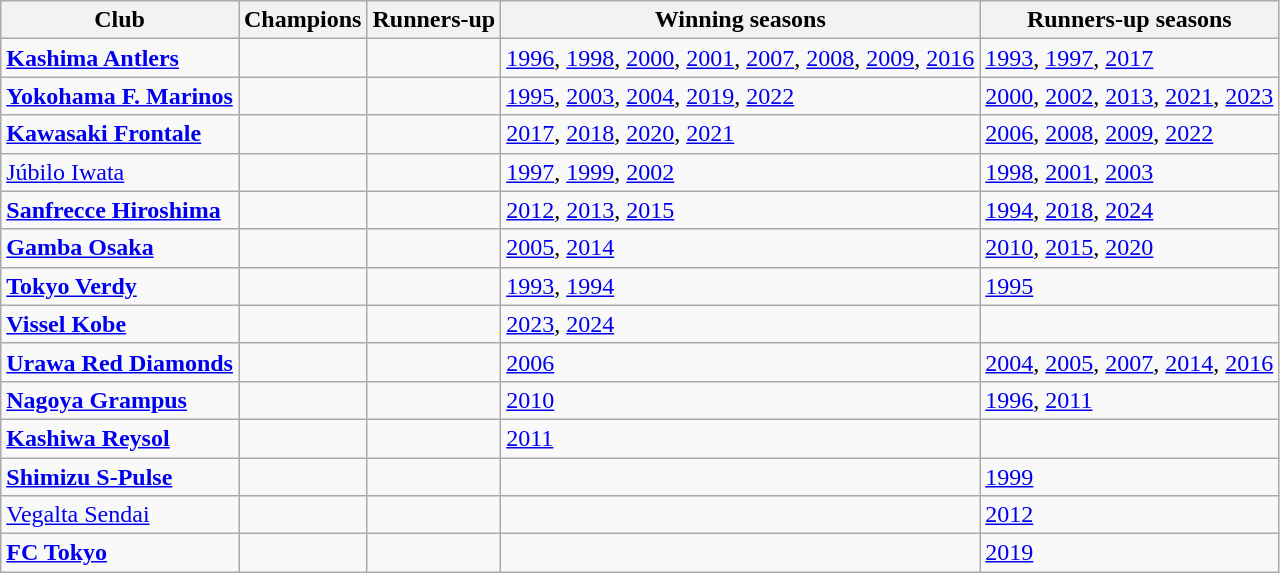<table class="wikitable">
<tr>
<th>Club</th>
<th>Champions</th>
<th>Runners-up</th>
<th>Winning seasons</th>
<th>Runners-up seasons</th>
</tr>
<tr>
<td><strong><a href='#'>Kashima Antlers</a></strong></td>
<td></td>
<td></td>
<td><a href='#'>1996</a>, <a href='#'>1998</a>, <a href='#'>2000</a>, <a href='#'>2001</a>, <a href='#'>2007</a>, <a href='#'>2008</a>, <a href='#'>2009</a>, <a href='#'>2016</a></td>
<td><a href='#'>1993</a>, <a href='#'>1997</a>, <a href='#'>2017</a></td>
</tr>
<tr>
<td><strong><a href='#'>Yokohama F. Marinos</a></strong></td>
<td></td>
<td></td>
<td><a href='#'>1995</a>, <a href='#'>2003</a>, <a href='#'>2004</a>,  <a href='#'>2019</a>, <a href='#'>2022</a></td>
<td><a href='#'>2000</a>, <a href='#'>2002</a>, <a href='#'>2013</a>, <a href='#'>2021</a>, <a href='#'>2023</a></td>
</tr>
<tr>
<td><strong><a href='#'>Kawasaki Frontale</a></strong></td>
<td></td>
<td></td>
<td><a href='#'>2017</a>, <a href='#'>2018</a>, <a href='#'>2020</a>, <a href='#'>2021</a></td>
<td><a href='#'>2006</a>, <a href='#'>2008</a>, <a href='#'>2009</a>, <a href='#'>2022</a></td>
</tr>
<tr>
<td><a href='#'>Júbilo Iwata</a></td>
<td></td>
<td></td>
<td><a href='#'>1997</a>, <a href='#'>1999</a>, <a href='#'>2002</a></td>
<td><a href='#'>1998</a>, <a href='#'>2001</a>, <a href='#'>2003</a></td>
</tr>
<tr>
<td><strong><a href='#'>Sanfrecce Hiroshima</a></strong></td>
<td></td>
<td></td>
<td><a href='#'>2012</a>, <a href='#'>2013</a>, <a href='#'>2015</a></td>
<td><a href='#'>1994</a>, <a href='#'>2018</a>, <a href='#'>2024</a></td>
</tr>
<tr>
<td><strong><a href='#'>Gamba Osaka</a></strong></td>
<td></td>
<td></td>
<td><a href='#'>2005</a>, <a href='#'>2014</a></td>
<td><a href='#'>2010</a>, <a href='#'>2015</a>, <a href='#'>2020</a></td>
</tr>
<tr>
<td><strong><a href='#'>Tokyo Verdy</a></strong></td>
<td></td>
<td></td>
<td><a href='#'>1993</a>, <a href='#'>1994</a></td>
<td><a href='#'>1995</a></td>
</tr>
<tr>
<td><strong><a href='#'>Vissel Kobe</a></strong></td>
<td></td>
<td></td>
<td><a href='#'>2023</a>, <a href='#'>2024</a></td>
<td></td>
</tr>
<tr>
<td><strong><a href='#'>Urawa Red Diamonds</a></strong></td>
<td></td>
<td></td>
<td><a href='#'>2006</a></td>
<td><a href='#'>2004</a>, <a href='#'>2005</a>, <a href='#'>2007</a>, <a href='#'>2014</a>, <a href='#'>2016</a></td>
</tr>
<tr>
<td><strong><a href='#'>Nagoya Grampus</a></strong></td>
<td></td>
<td></td>
<td><a href='#'>2010</a></td>
<td><a href='#'>1996</a>, <a href='#'>2011</a></td>
</tr>
<tr>
<td><strong><a href='#'>Kashiwa Reysol</a></strong></td>
<td></td>
<td></td>
<td><a href='#'>2011</a></td>
<td></td>
</tr>
<tr>
<td><strong><a href='#'>Shimizu S-Pulse</a></strong></td>
<td></td>
<td></td>
<td></td>
<td><a href='#'>1999</a></td>
</tr>
<tr>
<td><a href='#'>Vegalta Sendai</a></td>
<td></td>
<td></td>
<td></td>
<td><a href='#'>2012</a></td>
</tr>
<tr>
<td><strong><a href='#'>FC Tokyo</a></strong></td>
<td></td>
<td></td>
<td></td>
<td><a href='#'>2019</a></td>
</tr>
</table>
